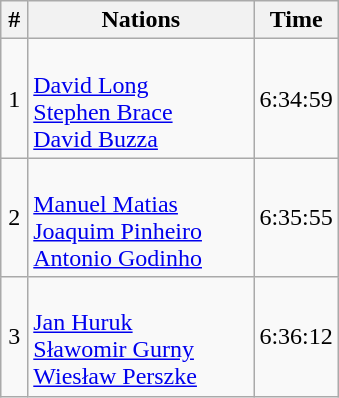<table class="wikitable" style="text-align:center">
<tr>
<th width=8%>#</th>
<th width=67%>Nations</th>
<th width=25%>Time</th>
</tr>
<tr>
<td>1</td>
<td align="left"><br><a href='#'>David Long</a><br><a href='#'>Stephen Brace</a><br><a href='#'>David Buzza</a></td>
<td>6:34:59</td>
</tr>
<tr>
<td>2</td>
<td align="left"><br><a href='#'>Manuel Matias</a><br><a href='#'>Joaquim Pinheiro</a><br><a href='#'>Antonio Godinho</a></td>
<td>6:35:55</td>
</tr>
<tr>
<td>3</td>
<td align="left"><br><a href='#'>Jan Huruk</a><br><a href='#'>Sławomir Gurny</a><br><a href='#'>Wiesław Perszke</a></td>
<td>6:36:12</td>
</tr>
</table>
